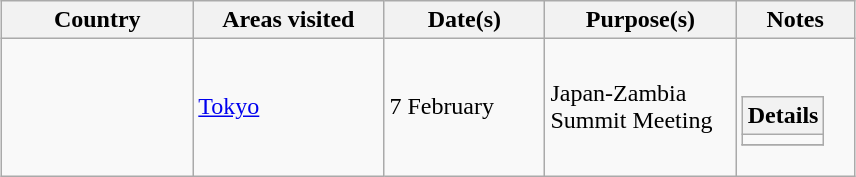<table class="wikitable outercollapse sortable" style="margin: 1em auto 1em auto">
<tr>
<th width="120">Country</th>
<th width="120">Areas visited</th>
<th width="100">Date(s)</th>
<th width="120">Purpose(s)</th>
<th>Notes</th>
</tr>
<tr>
<td></td>
<td><a href='#'>Tokyo</a></td>
<td>7 February</td>
<td>Japan-Zambia Summit Meeting</td>
<td><br><table class="wikitable collapsible innercollapse">
<tr>
<th>Details</th>
</tr>
<tr>
<td></td>
</tr>
<tr>
</tr>
</table>
</td>
</tr>
</table>
